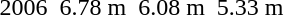<table>
<tr>
<td>2006</td>
<td></td>
<td>6.78 m</td>
<td></td>
<td>6.08 m</td>
<td></td>
<td>5.33 m</td>
</tr>
</table>
